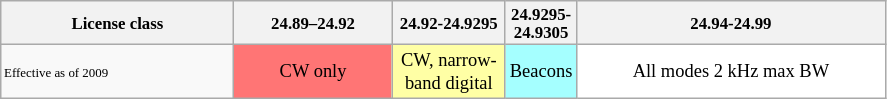<table class="wikitable" style="font-size:70%">
<tr>
<th style="width: 150px;">License class</th>
<th style="width: 100px;">24.89–24.92</th>
<th style="width:  70px;">24.92-24.9295</th>
<th style="width:  20px;">24.9295-24.9305</th>
<th style="width: 200px;">24.94-24.99</th>
</tr>
<tr style="font-size:110%">
<td style="font-size:70%">Effective as of 2009</td>
<td style="background-color: #FF7575; text-align:center;">CW only</td>
<td style="background-color: #FFFFA5; text-align:center;">CW, narrow-band digital</td>
<td style="background-color: #A5FFFF; text-align:center;">Beacons</td>
<td style="background-color: #FFFFFF; text-align:center;">All modes 2 kHz max BW</td>
</tr>
</table>
